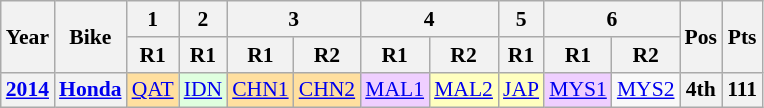<table class="wikitable" style="text-align:center; font-size:90%;">
<tr>
<th rowspan="2">Year</th>
<th rowspan="2">Bike</th>
<th>1</th>
<th>2</th>
<th colspan="2">3</th>
<th colspan="2">4</th>
<th>5</th>
<th colspan="2">6</th>
<th rowspan="2">Pos</th>
<th rowspan="2">Pts</th>
</tr>
<tr>
<th>R1</th>
<th>R1</th>
<th>R1</th>
<th>R2</th>
<th>R1</th>
<th>R2</th>
<th>R1</th>
<th>R1</th>
<th>R2</th>
</tr>
<tr>
<th><a href='#'>2014</a></th>
<th><a href='#'>Honda</a></th>
<td style="background:#FFDF9F;"><a href='#'>QAT</a><br></td>
<td style="background:#DFFFDF;"><a href='#'>IDN</a><br></td>
<td style="background:#FFDF9F;"><a href='#'>CHN1</a><br></td>
<td style="background:#FFDF9F;"><a href='#'>CHN2</a><br></td>
<td style="background:#EFCFFF;"><a href='#'>MAL1</a><br></td>
<td style="background:#FFFFBF;"><a href='#'>MAL2</a><br></td>
<td style="background:#FFFFBF;"><a href='#'>JAP</a><br></td>
<td style="background:#EFCFFF;"><a href='#'>MYS1</a><br></td>
<td><a href='#'>MYS2</a></td>
<th>4th</th>
<th>111</th>
</tr>
</table>
